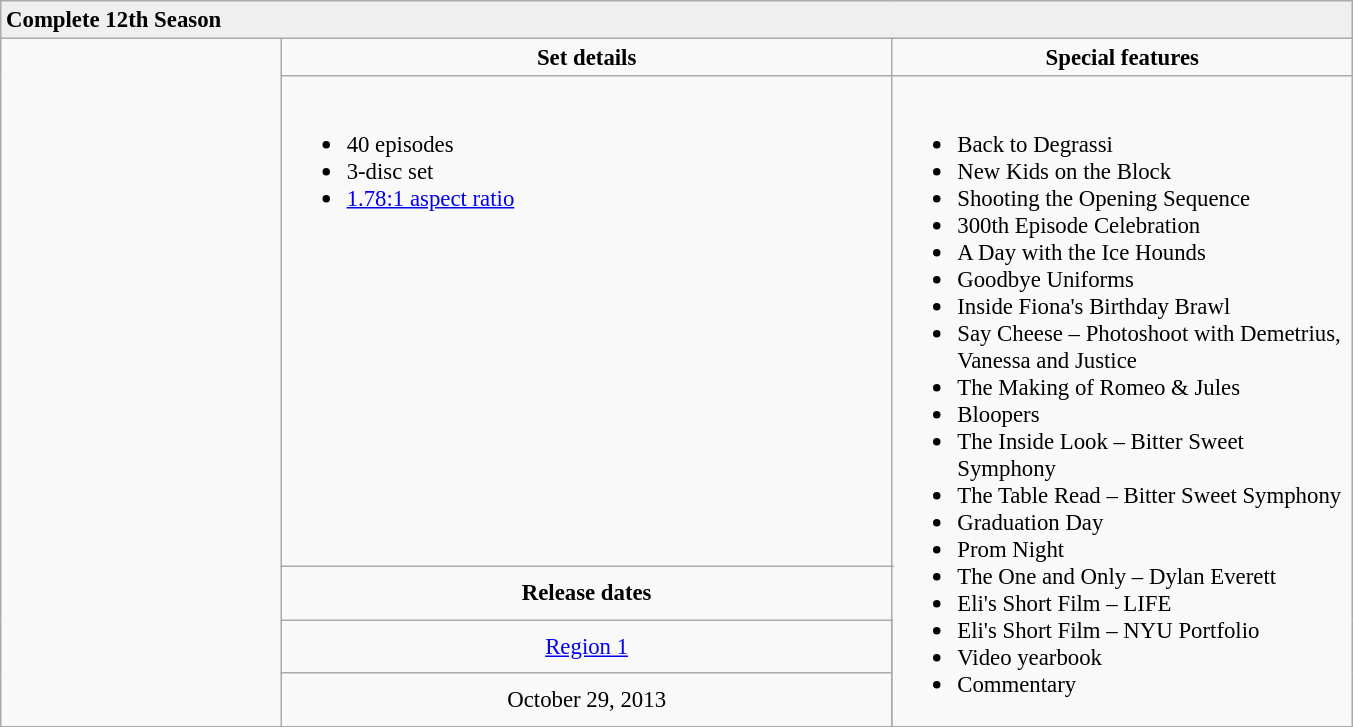<table class="wikitable" style="font-size: 95%;">
<tr style="background:#EFEFEF">
<td colspan="5"><strong>Complete 12th Season</strong></td>
</tr>
<tr valign="top">
<td rowspan="5" valign="center" align="center" width="180"></td>
<td align="center" width="400" colspan="3"><strong>Set details</strong></td>
<td width="300" align="center"><strong>Special features</strong></td>
</tr>
<tr valign="top">
<td colspan="3" align="left" height="320" width="400"><br><ul><li>40 episodes</li><li>3-disc set</li><li><a href='#'>1.78:1 aspect ratio</a></li></ul></td>
<td rowspan="4" align="left" width="300"><br><ul><li>Back to Degrassi</li><li>New Kids on the Block</li><li>Shooting the Opening Sequence</li><li>300th Episode Celebration</li><li>A Day with the Ice Hounds</li><li>Goodbye Uniforms</li><li>Inside Fiona's Birthday Brawl</li><li>Say Cheese – Photoshoot with Demetrius, Vanessa and Justice</li><li>The Making of Romeo & Jules</li><li>Bloopers</li><li>The Inside Look – Bitter Sweet Symphony</li><li>The Table Read – Bitter Sweet Symphony</li><li>Graduation Day</li><li>Prom Night</li><li>The One and Only – Dylan Everett</li><li>Eli's Short Film – LIFE</li><li>Eli's Short Film – NYU Portfolio</li><li>Video yearbook</li><li>Commentary</li></ul></td>
</tr>
<tr>
<td colspan="3" align="center"><strong>Release dates</strong></td>
</tr>
<tr>
<td align="center"> <a href='#'>Region 1</a><br></td>
</tr>
<tr>
<td align="center">October 29, 2013<br></td>
</tr>
</table>
